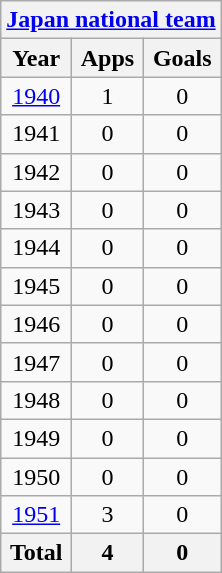<table class="wikitable" style="text-align:center">
<tr>
<th colspan=3><a href='#'>Japan national team</a></th>
</tr>
<tr>
<th>Year</th>
<th>Apps</th>
<th>Goals</th>
</tr>
<tr>
<td><a href='#'>1940</a></td>
<td>1</td>
<td>0</td>
</tr>
<tr>
<td>1941</td>
<td>0</td>
<td>0</td>
</tr>
<tr>
<td>1942</td>
<td>0</td>
<td>0</td>
</tr>
<tr>
<td>1943</td>
<td>0</td>
<td>0</td>
</tr>
<tr>
<td>1944</td>
<td>0</td>
<td>0</td>
</tr>
<tr>
<td>1945</td>
<td>0</td>
<td>0</td>
</tr>
<tr>
<td>1946</td>
<td>0</td>
<td>0</td>
</tr>
<tr>
<td>1947</td>
<td>0</td>
<td>0</td>
</tr>
<tr>
<td>1948</td>
<td>0</td>
<td>0</td>
</tr>
<tr>
<td>1949</td>
<td>0</td>
<td>0</td>
</tr>
<tr>
<td>1950</td>
<td>0</td>
<td>0</td>
</tr>
<tr>
<td><a href='#'>1951</a></td>
<td>3</td>
<td>0</td>
</tr>
<tr>
<th>Total</th>
<th>4</th>
<th>0</th>
</tr>
</table>
